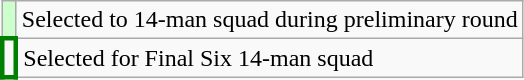<table class="wikitable">
<tr>
<td style="background: #ccffcc";></td>
<td>Selected to 14-man squad during preliminary round</td>
</tr>
<tr>
<td style="border:3px solid green";></td>
<td>Selected for Final Six 14-man squad</td>
</tr>
</table>
